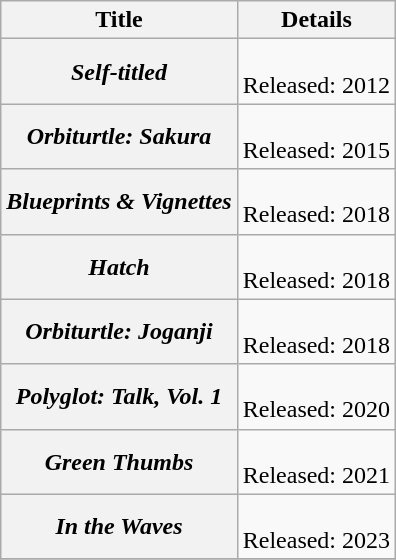<table class="wikitable plainrowheaders" style="text-align:center;" border="1">
<tr>
<th>Title</th>
<th>Details</th>
</tr>
<tr>
<th scope="row"><em>Self-titled</em></th>
<td><br>Released: 2012</td>
</tr>
<tr>
<th scope="row"><em>Orbiturtle: Sakura</em></th>
<td><br>Released: 2015</td>
</tr>
<tr>
<th scope="row"><em>Blueprints & Vignettes</em></th>
<td><br>Released: 2018</td>
</tr>
<tr>
<th scope="row"><em>Hatch</em></th>
<td><br>Released: 2018</td>
</tr>
<tr>
<th scope="row"><em>Orbiturtle: Joganji</em></th>
<td><br>Released: 2018</td>
</tr>
<tr>
<th scope="row"><em>Polyglot: Talk, Vol. 1</em></th>
<td><br>Released: 2020</td>
</tr>
<tr>
<th scope="row"><em>Green Thumbs</em></th>
<td><br>Released: 2021</td>
</tr>
<tr>
<th scope="row"><em>In the Waves</em></th>
<td><br>Released: 2023</td>
</tr>
<tr>
</tr>
</table>
